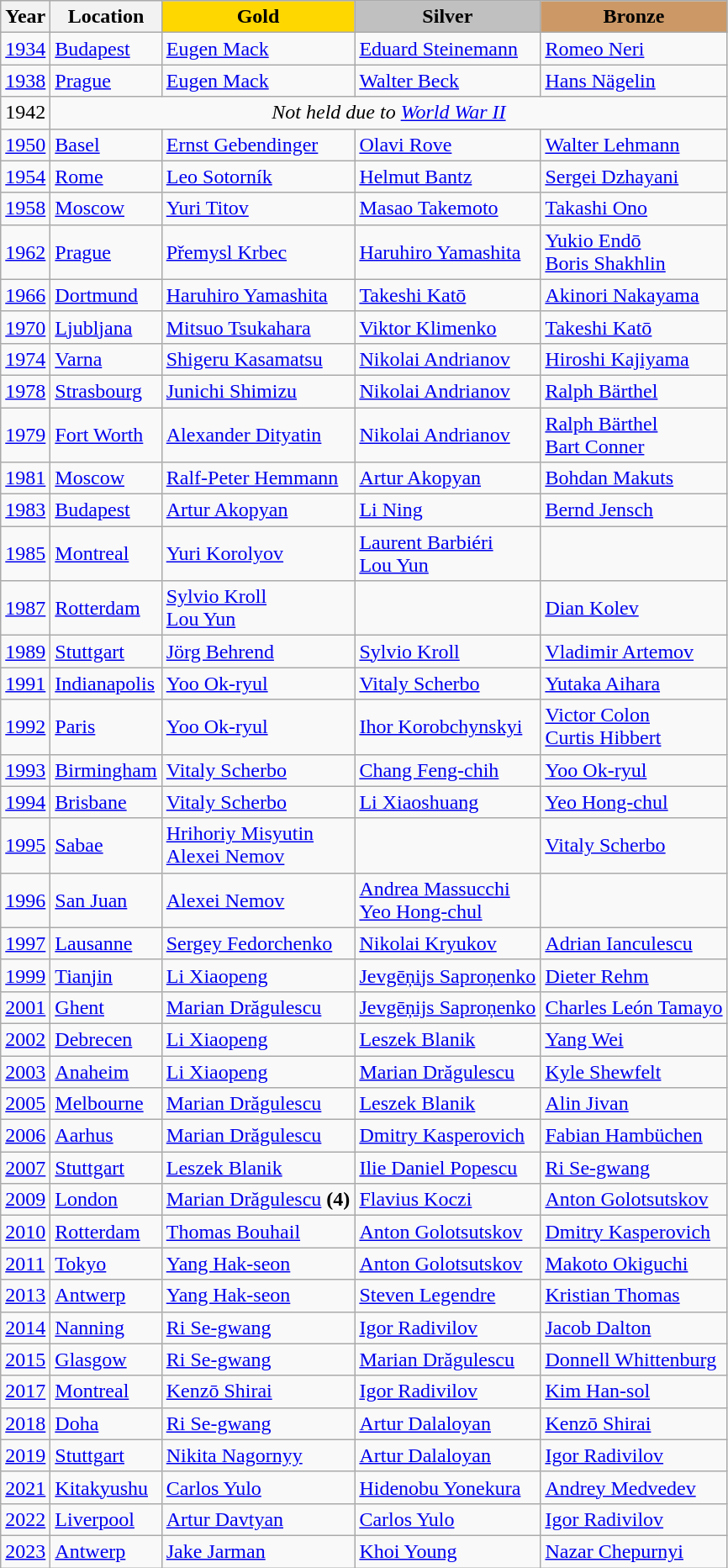<table class="wikitable">
<tr>
<th>Year</th>
<th>Location</th>
<th style="background-color:gold;">Gold</th>
<th style="background-color:silver;">Silver</th>
<th style="background-color:#cc9966;">Bronze</th>
</tr>
<tr>
<td><a href='#'>1934</a></td>
<td> <a href='#'>Budapest</a></td>
<td> <a href='#'>Eugen Mack</a></td>
<td> <a href='#'>Eduard Steinemann</a></td>
<td> <a href='#'>Romeo Neri</a></td>
</tr>
<tr>
<td><a href='#'>1938</a></td>
<td> <a href='#'>Prague</a></td>
<td> <a href='#'>Eugen Mack</a></td>
<td> <a href='#'>Walter Beck</a></td>
<td> <a href='#'>Hans Nägelin</a></td>
</tr>
<tr>
<td>1942</td>
<td align="center" colspan="4"><em>Not held due to <a href='#'>World War II</a> </em></td>
</tr>
<tr>
<td><a href='#'>1950</a></td>
<td> <a href='#'>Basel</a></td>
<td> <a href='#'>Ernst Gebendinger</a></td>
<td> <a href='#'>Olavi Rove</a></td>
<td> <a href='#'>Walter Lehmann</a></td>
</tr>
<tr>
<td><a href='#'>1954</a></td>
<td> <a href='#'>Rome</a></td>
<td> <a href='#'>Leo Sotorník</a></td>
<td> <a href='#'>Helmut Bantz</a></td>
<td> <a href='#'>Sergei Dzhayani</a></td>
</tr>
<tr>
<td><a href='#'>1958</a></td>
<td> <a href='#'>Moscow</a></td>
<td> <a href='#'>Yuri Titov</a></td>
<td> <a href='#'>Masao Takemoto</a></td>
<td> <a href='#'>Takashi Ono</a></td>
</tr>
<tr>
<td><a href='#'>1962</a></td>
<td> <a href='#'>Prague</a></td>
<td> <a href='#'>Přemysl Krbec</a></td>
<td> <a href='#'>Haruhiro Yamashita</a></td>
<td> <a href='#'>Yukio Endō</a> <br>  <a href='#'>Boris Shakhlin</a></td>
</tr>
<tr>
<td><a href='#'>1966</a></td>
<td> <a href='#'>Dortmund</a></td>
<td> <a href='#'>Haruhiro Yamashita</a></td>
<td> <a href='#'>Takeshi Katō</a></td>
<td> <a href='#'>Akinori Nakayama</a></td>
</tr>
<tr>
<td><a href='#'>1970</a></td>
<td> <a href='#'>Ljubljana</a></td>
<td> <a href='#'>Mitsuo Tsukahara</a></td>
<td> <a href='#'>Viktor Klimenko</a></td>
<td> <a href='#'>Takeshi Katō</a></td>
</tr>
<tr>
<td><a href='#'>1974</a></td>
<td> <a href='#'>Varna</a></td>
<td> <a href='#'>Shigeru Kasamatsu</a></td>
<td> <a href='#'>Nikolai Andrianov</a></td>
<td> <a href='#'>Hiroshi Kajiyama</a></td>
</tr>
<tr>
<td><a href='#'>1978</a></td>
<td> <a href='#'>Strasbourg</a></td>
<td> <a href='#'>Junichi Shimizu</a></td>
<td> <a href='#'>Nikolai Andrianov</a></td>
<td> <a href='#'>Ralph Bärthel</a></td>
</tr>
<tr>
<td><a href='#'>1979</a></td>
<td> <a href='#'>Fort Worth</a></td>
<td> <a href='#'>Alexander Dityatin</a></td>
<td> <a href='#'>Nikolai Andrianov</a></td>
<td> <a href='#'>Ralph Bärthel</a> <br>  <a href='#'>Bart Conner</a></td>
</tr>
<tr>
<td><a href='#'>1981</a></td>
<td> <a href='#'>Moscow</a></td>
<td> <a href='#'>Ralf-Peter Hemmann</a></td>
<td> <a href='#'>Artur Akopyan</a></td>
<td> <a href='#'>Bohdan Makuts</a></td>
</tr>
<tr>
<td><a href='#'>1983</a></td>
<td> <a href='#'>Budapest</a></td>
<td> <a href='#'>Artur Akopyan</a></td>
<td> <a href='#'>Li Ning</a></td>
<td> <a href='#'>Bernd Jensch</a></td>
</tr>
<tr>
<td><a href='#'>1985</a></td>
<td> <a href='#'>Montreal</a></td>
<td> <a href='#'>Yuri Korolyov</a></td>
<td> <a href='#'>Laurent Barbiéri</a> <br>  <a href='#'>Lou Yun</a></td>
<td></td>
</tr>
<tr>
<td><a href='#'>1987</a></td>
<td> <a href='#'>Rotterdam</a></td>
<td> <a href='#'>Sylvio Kroll</a> <br>  <a href='#'>Lou Yun</a></td>
<td></td>
<td> <a href='#'>Dian Kolev</a></td>
</tr>
<tr>
<td><a href='#'>1989</a></td>
<td> <a href='#'>Stuttgart</a></td>
<td> <a href='#'>Jörg Behrend</a></td>
<td> <a href='#'>Sylvio Kroll</a></td>
<td> <a href='#'>Vladimir Artemov</a></td>
</tr>
<tr>
<td><a href='#'>1991</a></td>
<td> <a href='#'>Indianapolis</a></td>
<td> <a href='#'>Yoo Ok-ryul</a></td>
<td> <a href='#'>Vitaly Scherbo</a></td>
<td> <a href='#'>Yutaka Aihara</a></td>
</tr>
<tr>
<td><a href='#'>1992</a></td>
<td> <a href='#'>Paris</a></td>
<td> <a href='#'>Yoo Ok-ryul</a></td>
<td> <a href='#'>Ihor Korobchynskyi</a></td>
<td> <a href='#'>Victor Colon</a> <br>  <a href='#'>Curtis Hibbert</a></td>
</tr>
<tr>
<td><a href='#'>1993</a></td>
<td> <a href='#'>Birmingham</a></td>
<td> <a href='#'>Vitaly Scherbo</a></td>
<td> <a href='#'>Chang Feng-chih</a></td>
<td> <a href='#'>Yoo Ok-ryul</a></td>
</tr>
<tr>
<td><a href='#'>1994</a></td>
<td> <a href='#'>Brisbane</a></td>
<td> <a href='#'>Vitaly Scherbo</a></td>
<td> <a href='#'>Li Xiaoshuang</a></td>
<td> <a href='#'>Yeo Hong-chul</a></td>
</tr>
<tr>
<td><a href='#'>1995</a></td>
<td> <a href='#'>Sabae</a></td>
<td> <a href='#'>Hrihoriy Misyutin</a> <br>  <a href='#'>Alexei Nemov</a></td>
<td></td>
<td> <a href='#'>Vitaly Scherbo</a></td>
</tr>
<tr>
<td><a href='#'>1996</a></td>
<td> <a href='#'>San Juan</a></td>
<td> <a href='#'>Alexei Nemov</a></td>
<td> <a href='#'>Andrea Massucchi</a> <br>  <a href='#'>Yeo Hong-chul</a></td>
<td></td>
</tr>
<tr>
<td><a href='#'>1997</a></td>
<td> <a href='#'>Lausanne</a></td>
<td> <a href='#'>Sergey Fedorchenko</a></td>
<td> <a href='#'>Nikolai Kryukov</a></td>
<td> <a href='#'>Adrian Ianculescu</a></td>
</tr>
<tr>
<td><a href='#'>1999</a></td>
<td> <a href='#'>Tianjin</a></td>
<td> <a href='#'>Li Xiaopeng</a></td>
<td> <a href='#'>Jevgēņijs Saproņenko</a></td>
<td> <a href='#'>Dieter Rehm</a></td>
</tr>
<tr>
<td><a href='#'>2001</a></td>
<td> <a href='#'>Ghent</a></td>
<td> <a href='#'>Marian Drăgulescu</a></td>
<td> <a href='#'>Jevgēņijs Saproņenko</a></td>
<td> <a href='#'>Charles León Tamayo</a></td>
</tr>
<tr>
<td><a href='#'>2002</a></td>
<td> <a href='#'>Debrecen</a></td>
<td> <a href='#'>Li Xiaopeng</a></td>
<td> <a href='#'>Leszek Blanik</a></td>
<td> <a href='#'>Yang Wei</a></td>
</tr>
<tr>
<td><a href='#'>2003</a></td>
<td> <a href='#'>Anaheim</a></td>
<td> <a href='#'>Li Xiaopeng</a></td>
<td> <a href='#'>Marian Drăgulescu</a></td>
<td> <a href='#'>Kyle Shewfelt</a></td>
</tr>
<tr>
<td><a href='#'>2005</a></td>
<td> <a href='#'>Melbourne</a></td>
<td> <a href='#'>Marian Drăgulescu</a></td>
<td> <a href='#'>Leszek Blanik</a></td>
<td> <a href='#'>Alin Jivan</a></td>
</tr>
<tr>
<td><a href='#'>2006</a></td>
<td> <a href='#'>Aarhus</a></td>
<td> <a href='#'>Marian Drăgulescu</a></td>
<td> <a href='#'>Dmitry Kasperovich</a></td>
<td> <a href='#'>Fabian Hambüchen</a></td>
</tr>
<tr>
<td><a href='#'>2007</a></td>
<td> <a href='#'>Stuttgart</a></td>
<td> <a href='#'>Leszek Blanik</a></td>
<td> <a href='#'>Ilie Daniel Popescu</a></td>
<td> <a href='#'>Ri Se-gwang</a></td>
</tr>
<tr>
<td><a href='#'>2009</a></td>
<td> <a href='#'>London</a></td>
<td> <a href='#'>Marian Drăgulescu</a> <strong>(4)</strong></td>
<td> <a href='#'>Flavius Koczi</a></td>
<td> <a href='#'>Anton Golotsutskov</a></td>
</tr>
<tr>
<td><a href='#'>2010</a></td>
<td> <a href='#'>Rotterdam</a></td>
<td> <a href='#'>Thomas Bouhail</a></td>
<td> <a href='#'>Anton Golotsutskov</a></td>
<td> <a href='#'>Dmitry Kasperovich</a></td>
</tr>
<tr>
<td><a href='#'>2011</a></td>
<td> <a href='#'>Tokyo</a></td>
<td> <a href='#'>Yang Hak-seon</a></td>
<td> <a href='#'>Anton Golotsutskov</a></td>
<td> <a href='#'>Makoto Okiguchi</a></td>
</tr>
<tr>
<td><a href='#'>2013</a></td>
<td> <a href='#'>Antwerp</a></td>
<td> <a href='#'>Yang Hak-seon</a></td>
<td> <a href='#'>Steven Legendre</a></td>
<td> <a href='#'>Kristian Thomas</a></td>
</tr>
<tr>
<td><a href='#'>2014</a></td>
<td> <a href='#'>Nanning</a></td>
<td> <a href='#'>Ri Se-gwang</a></td>
<td> <a href='#'>Igor Radivilov</a></td>
<td> <a href='#'>Jacob Dalton</a></td>
</tr>
<tr>
<td><a href='#'>2015</a></td>
<td> <a href='#'>Glasgow</a></td>
<td> <a href='#'>Ri Se-gwang</a></td>
<td> <a href='#'>Marian Drăgulescu</a></td>
<td> <a href='#'>Donnell Whittenburg</a></td>
</tr>
<tr>
<td><a href='#'>2017</a></td>
<td> <a href='#'>Montreal</a></td>
<td> <a href='#'>Kenzō Shirai</a></td>
<td> <a href='#'>Igor Radivilov</a></td>
<td> <a href='#'>Kim Han-sol</a></td>
</tr>
<tr>
<td><a href='#'>2018</a></td>
<td> <a href='#'>Doha</a></td>
<td> <a href='#'>Ri Se-gwang</a></td>
<td> <a href='#'>Artur Dalaloyan</a></td>
<td> <a href='#'>Kenzō Shirai</a></td>
</tr>
<tr>
<td><a href='#'>2019</a></td>
<td> <a href='#'>Stuttgart</a></td>
<td> <a href='#'>Nikita Nagornyy</a></td>
<td> <a href='#'>Artur Dalaloyan</a></td>
<td> <a href='#'>Igor Radivilov</a></td>
</tr>
<tr>
<td><a href='#'>2021</a></td>
<td> <a href='#'>Kitakyushu</a></td>
<td> <a href='#'>Carlos Yulo</a></td>
<td> <a href='#'>Hidenobu Yonekura</a></td>
<td> <a href='#'>Andrey Medvedev</a></td>
</tr>
<tr>
<td><a href='#'>2022</a></td>
<td> <a href='#'>Liverpool</a></td>
<td> <a href='#'>Artur Davtyan</a></td>
<td> <a href='#'>Carlos Yulo</a></td>
<td> <a href='#'>Igor Radivilov</a></td>
</tr>
<tr>
<td><a href='#'>2023</a></td>
<td> <a href='#'>Antwerp</a></td>
<td> <a href='#'>Jake Jarman</a></td>
<td> <a href='#'>Khoi Young</a></td>
<td> <a href='#'>Nazar Chepurnyi</a></td>
</tr>
</table>
